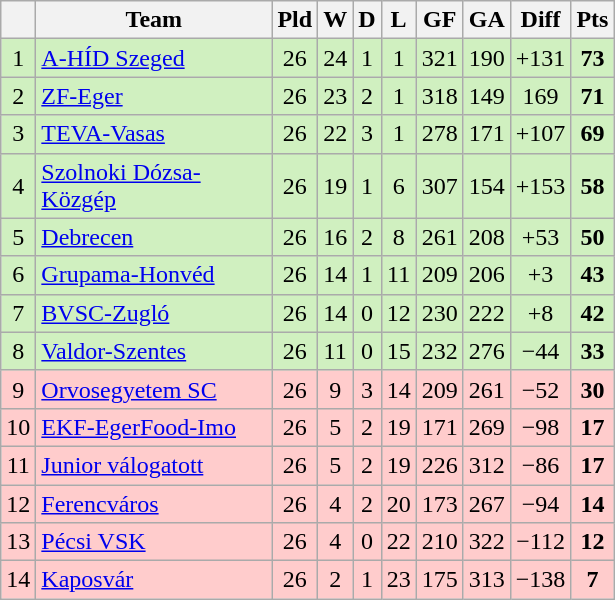<table class="wikitable sortable" style="text-align:center">
<tr>
<th></th>
<th width="150">Team</th>
<th>Pld</th>
<th>W</th>
<th>D</th>
<th>L</th>
<th>GF</th>
<th>GA</th>
<th>Diff</th>
<th>Pts</th>
</tr>
<tr style="background: #D0F0C0;">
<td>1</td>
<td align=left><a href='#'>A-HÍD Szeged</a></td>
<td>26</td>
<td>24</td>
<td>1</td>
<td>1</td>
<td>321</td>
<td>190</td>
<td>+131</td>
<td><strong>73</strong></td>
</tr>
<tr style="background: #D0F0C0;">
<td>2</td>
<td align=left><a href='#'>ZF-Eger</a></td>
<td>26</td>
<td>23</td>
<td>2</td>
<td>1</td>
<td>318</td>
<td>149</td>
<td>169</td>
<td><strong>71</strong></td>
</tr>
<tr style="background: #D0F0C0;">
<td>3</td>
<td align=left><a href='#'>TEVA-Vasas</a></td>
<td>26</td>
<td>22</td>
<td>3</td>
<td>1</td>
<td>278</td>
<td>171</td>
<td>+107</td>
<td><strong>69</strong></td>
</tr>
<tr style="background: #D0F0C0;">
<td>4</td>
<td align=left><a href='#'>Szolnoki Dózsa-Közgép</a></td>
<td>26</td>
<td>19</td>
<td>1</td>
<td>6</td>
<td>307</td>
<td>154</td>
<td>+153</td>
<td><strong>58</strong></td>
</tr>
<tr style="background: #D0F0C0;">
<td>5</td>
<td align=left><a href='#'>Debrecen</a></td>
<td>26</td>
<td>16</td>
<td>2</td>
<td>8</td>
<td>261</td>
<td>208</td>
<td>+53</td>
<td><strong>50</strong></td>
</tr>
<tr style="background: #D0F0C0;">
<td>6</td>
<td align=left><a href='#'>Grupama-Honvéd</a></td>
<td>26</td>
<td>14</td>
<td>1</td>
<td>11</td>
<td>209</td>
<td>206</td>
<td>+3</td>
<td><strong>43</strong></td>
</tr>
<tr style="background: #D0F0C0;">
<td>7</td>
<td align=left><a href='#'>BVSC-Zugló</a></td>
<td>26</td>
<td>14</td>
<td>0</td>
<td>12</td>
<td>230</td>
<td>222</td>
<td>+8</td>
<td><strong>42</strong></td>
</tr>
<tr style="background: #D0F0C0;">
<td>8</td>
<td align=left><a href='#'>Valdor-Szentes</a></td>
<td>26</td>
<td>11</td>
<td>0</td>
<td>15</td>
<td>232</td>
<td>276</td>
<td>−44</td>
<td><strong>33</strong></td>
</tr>
<tr style="background: #FFCCCC;">
<td>9</td>
<td align=left><a href='#'>Orvosegyetem SC</a></td>
<td>26</td>
<td>9</td>
<td>3</td>
<td>14</td>
<td>209</td>
<td>261</td>
<td>−52</td>
<td><strong>30</strong></td>
</tr>
<tr style="background: #FFCCCC;">
<td>10</td>
<td align=left><a href='#'>EKF-EgerFood-Imo</a></td>
<td>26</td>
<td>5</td>
<td>2</td>
<td>19</td>
<td>171</td>
<td>269</td>
<td>−98</td>
<td><strong>17</strong></td>
</tr>
<tr style="background: #FFCCCC;">
<td>11</td>
<td align=left><a href='#'>Junior válogatott</a></td>
<td>26</td>
<td>5</td>
<td>2</td>
<td>19</td>
<td>226</td>
<td>312</td>
<td>−86</td>
<td><strong>17</strong></td>
</tr>
<tr style="background: #FFCCCC;">
<td>12</td>
<td align=left><a href='#'>Ferencváros</a></td>
<td>26</td>
<td>4</td>
<td>2</td>
<td>20</td>
<td>173</td>
<td>267</td>
<td>−94</td>
<td><strong>14</strong></td>
</tr>
<tr style="background: #FFCCCC;">
<td>13</td>
<td align=left><a href='#'>Pécsi VSK</a></td>
<td>26</td>
<td>4</td>
<td>0</td>
<td>22</td>
<td>210</td>
<td>322</td>
<td>−112</td>
<td><strong>12</strong></td>
</tr>
<tr style="background: #FFCCCC;">
<td>14</td>
<td align=left><a href='#'>Kaposvár</a></td>
<td>26</td>
<td>2</td>
<td>1</td>
<td>23</td>
<td>175</td>
<td>313</td>
<td>−138</td>
<td><strong>7</strong></td>
</tr>
</table>
